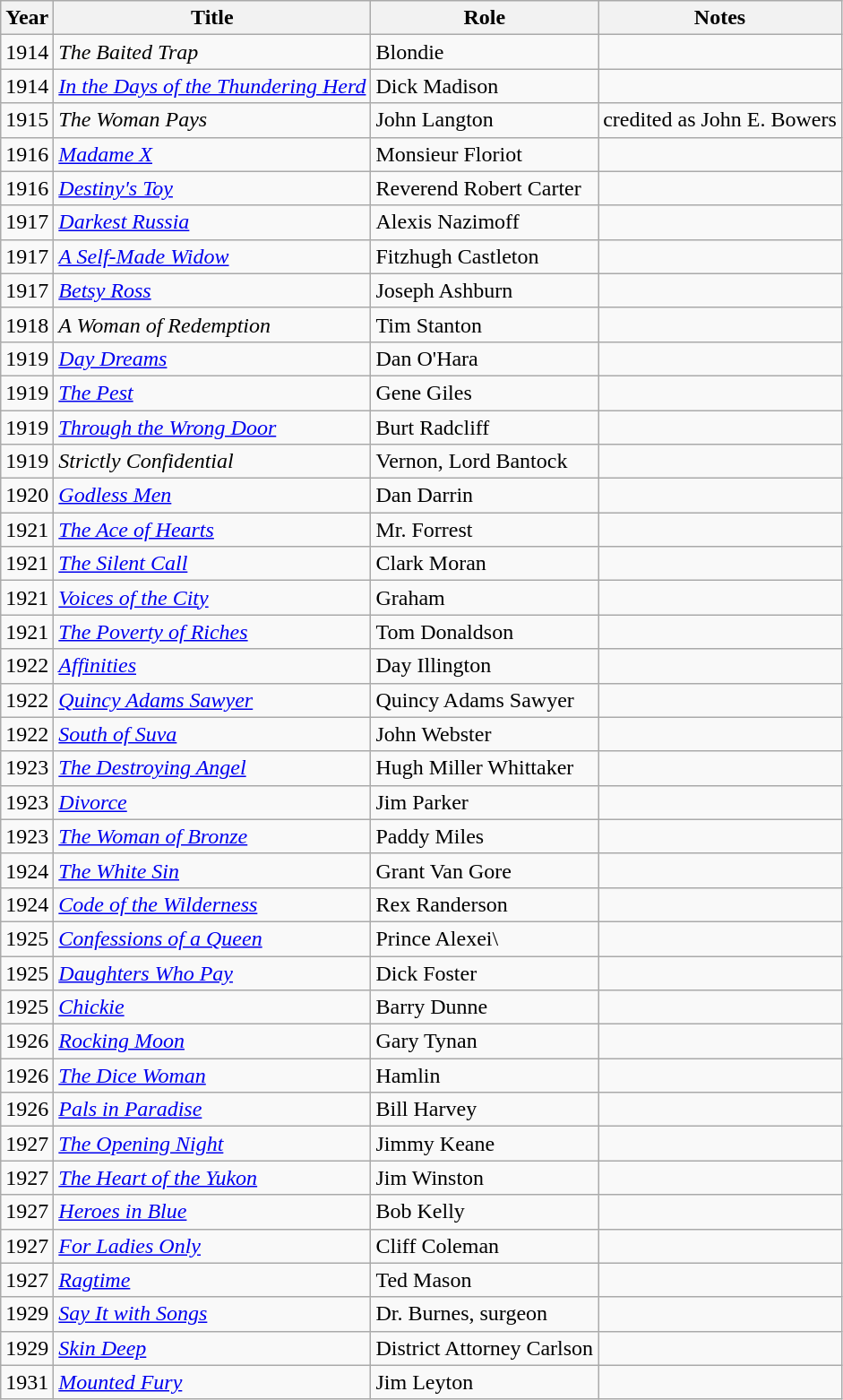<table class="wikitable sortable">
<tr>
<th>Year</th>
<th>Title</th>
<th>Role</th>
<th class="unsortable">Notes</th>
</tr>
<tr>
<td>1914</td>
<td><em>The Baited Trap</em></td>
<td>Blondie</td>
<td></td>
</tr>
<tr>
<td>1914</td>
<td><em><a href='#'>In the Days of the Thundering Herd</a></em></td>
<td>Dick Madison</td>
<td></td>
</tr>
<tr>
<td>1915</td>
<td><em>The Woman Pays</em></td>
<td>John Langton</td>
<td>credited as John E. Bowers</td>
</tr>
<tr>
<td>1916</td>
<td><em><a href='#'>Madame X</a></em></td>
<td>Monsieur Floriot</td>
<td></td>
</tr>
<tr>
<td>1916</td>
<td><em><a href='#'>Destiny's Toy</a></em></td>
<td>Reverend Robert Carter</td>
<td></td>
</tr>
<tr>
<td>1917</td>
<td><em><a href='#'>Darkest Russia</a></em></td>
<td>Alexis Nazimoff</td>
<td></td>
</tr>
<tr>
<td>1917</td>
<td><em><a href='#'>A Self-Made Widow</a></em></td>
<td>Fitzhugh Castleton</td>
<td></td>
</tr>
<tr>
<td>1917</td>
<td><em><a href='#'>Betsy Ross</a></em></td>
<td>Joseph Ashburn</td>
<td></td>
</tr>
<tr>
<td>1918</td>
<td><em>A Woman of Redemption</em></td>
<td>Tim Stanton</td>
<td></td>
</tr>
<tr>
<td>1919</td>
<td><em><a href='#'>Day Dreams</a></em></td>
<td>Dan O'Hara</td>
<td></td>
</tr>
<tr>
<td>1919</td>
<td><em><a href='#'>The Pest</a></em></td>
<td>Gene Giles</td>
<td></td>
</tr>
<tr>
<td>1919</td>
<td><em><a href='#'>Through the Wrong Door</a></em></td>
<td>Burt Radcliff</td>
<td></td>
</tr>
<tr>
<td>1919</td>
<td><em>Strictly Confidential</em></td>
<td>Vernon, Lord Bantock</td>
<td></td>
</tr>
<tr>
<td>1920</td>
<td><em><a href='#'>Godless Men</a></em></td>
<td>Dan Darrin</td>
<td></td>
</tr>
<tr>
<td>1921</td>
<td><em><a href='#'>The Ace of Hearts</a></em></td>
<td>Mr. Forrest</td>
<td></td>
</tr>
<tr>
<td>1921</td>
<td><em><a href='#'>The Silent Call</a></em></td>
<td>Clark Moran</td>
<td></td>
</tr>
<tr>
<td>1921</td>
<td><em><a href='#'>Voices of the City</a></em></td>
<td>Graham</td>
<td></td>
</tr>
<tr>
<td>1921</td>
<td><em><a href='#'>The Poverty of Riches</a></em></td>
<td>Tom Donaldson</td>
<td></td>
</tr>
<tr>
<td>1922</td>
<td><em><a href='#'>Affinities</a></em></td>
<td>Day Illington</td>
<td></td>
</tr>
<tr>
<td>1922</td>
<td><em><a href='#'>Quincy Adams Sawyer</a></em></td>
<td>Quincy Adams Sawyer</td>
<td></td>
</tr>
<tr>
<td>1922</td>
<td><em><a href='#'>South of Suva</a></em></td>
<td>John Webster</td>
<td></td>
</tr>
<tr>
<td>1923</td>
<td><em><a href='#'>The Destroying Angel</a></em></td>
<td>Hugh Miller Whittaker</td>
<td></td>
</tr>
<tr>
<td>1923</td>
<td><em><a href='#'>Divorce</a></em></td>
<td>Jim Parker</td>
<td></td>
</tr>
<tr>
<td>1923</td>
<td><em><a href='#'>The Woman of Bronze</a></em></td>
<td>Paddy Miles</td>
<td></td>
</tr>
<tr>
<td>1924</td>
<td><em><a href='#'>The White Sin</a></em></td>
<td>Grant Van Gore</td>
<td></td>
</tr>
<tr>
<td>1924</td>
<td><em><a href='#'>Code of the Wilderness</a></em></td>
<td>Rex Randerson</td>
<td></td>
</tr>
<tr>
<td>1925</td>
<td><em><a href='#'>Confessions of a Queen</a></em></td>
<td>Prince Alexei\</td>
<td></td>
</tr>
<tr>
<td>1925</td>
<td><em><a href='#'>Daughters Who Pay</a></em></td>
<td>Dick Foster</td>
<td></td>
</tr>
<tr>
<td>1925</td>
<td><em><a href='#'>Chickie</a></em></td>
<td>Barry Dunne</td>
<td></td>
</tr>
<tr>
<td>1926</td>
<td><em><a href='#'>Rocking Moon</a></em></td>
<td>Gary Tynan</td>
<td></td>
</tr>
<tr>
<td>1926</td>
<td><em><a href='#'>The Dice Woman</a></em></td>
<td>Hamlin</td>
<td></td>
</tr>
<tr>
<td>1926</td>
<td><em><a href='#'>Pals in Paradise</a></em></td>
<td>Bill Harvey</td>
<td></td>
</tr>
<tr>
<td>1927</td>
<td><em><a href='#'>The Opening Night</a></em></td>
<td>Jimmy Keane</td>
<td></td>
</tr>
<tr>
<td>1927</td>
<td><em><a href='#'>The Heart of the Yukon</a></em></td>
<td>Jim Winston</td>
<td></td>
</tr>
<tr>
<td>1927</td>
<td><em><a href='#'>Heroes in Blue</a></em></td>
<td>Bob Kelly</td>
<td></td>
</tr>
<tr>
<td>1927</td>
<td><em><a href='#'>For Ladies Only</a></em></td>
<td>Cliff Coleman</td>
<td></td>
</tr>
<tr>
<td>1927</td>
<td><em><a href='#'>Ragtime</a></em></td>
<td>Ted Mason</td>
<td></td>
</tr>
<tr>
<td>1929</td>
<td><em><a href='#'>Say It with Songs</a></em></td>
<td>Dr. Burnes, surgeon</td>
<td></td>
</tr>
<tr>
<td>1929</td>
<td><em><a href='#'>Skin Deep</a></em></td>
<td>District Attorney Carlson</td>
<td></td>
</tr>
<tr>
<td>1931</td>
<td><em><a href='#'>Mounted Fury</a></em></td>
<td>Jim Leyton</td>
<td></td>
</tr>
</table>
